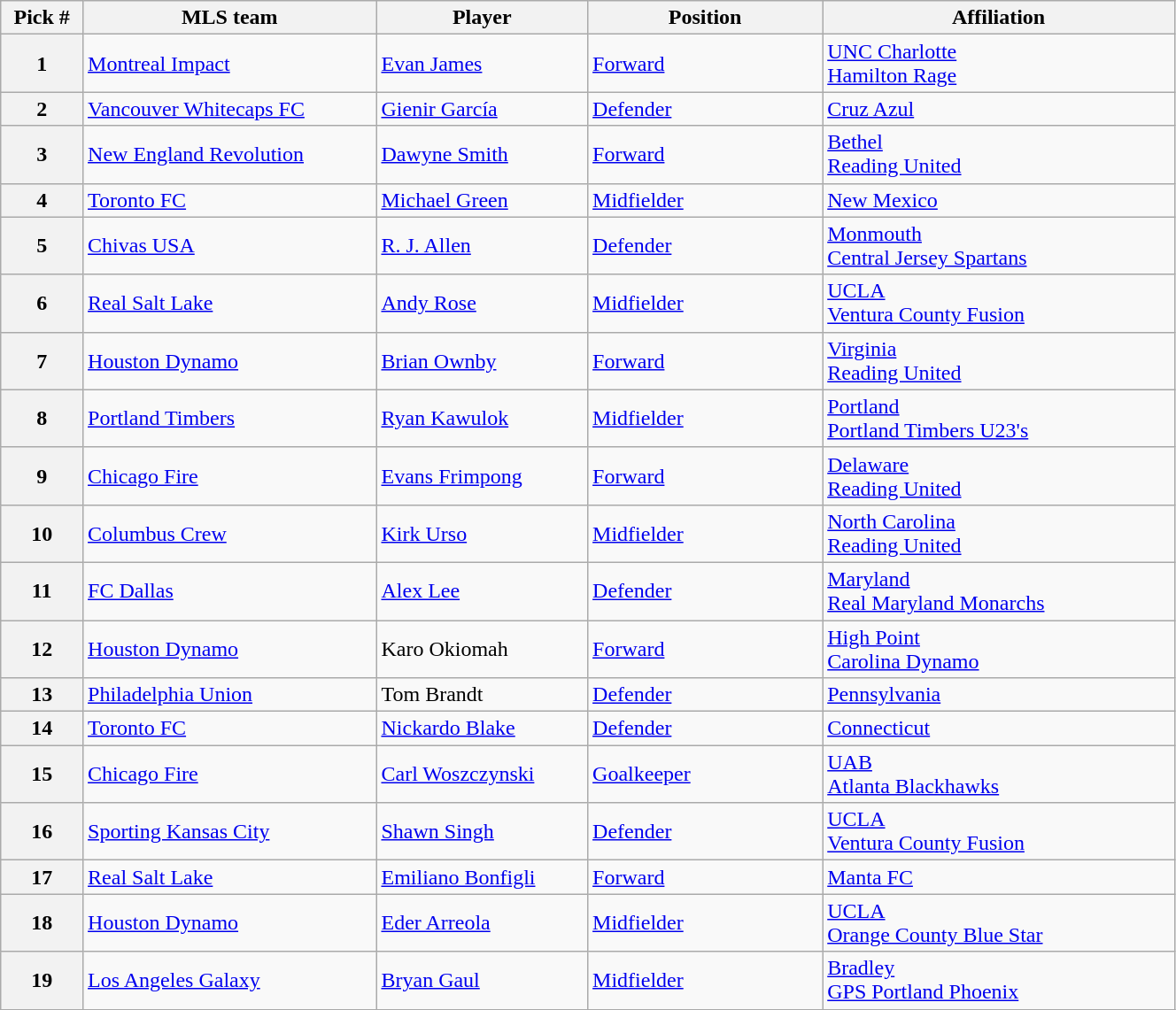<table class="wikitable sortable" style="width:70%">
<tr>
<th width=7%>Pick #</th>
<th width=25%>MLS team</th>
<th width=18%>Player</th>
<th width=20%>Position</th>
<th>Affiliation</th>
</tr>
<tr>
<th>1</th>
<td><a href='#'>Montreal Impact</a></td>
<td> <a href='#'>Evan James</a></td>
<td><a href='#'>Forward</a></td>
<td><a href='#'>UNC Charlotte</a><br><a href='#'>Hamilton Rage</a></td>
</tr>
<tr>
<th>2</th>
<td><a href='#'>Vancouver Whitecaps FC</a></td>
<td> <a href='#'>Gienir García</a></td>
<td><a href='#'>Defender</a></td>
<td><a href='#'>Cruz Azul</a></td>
</tr>
<tr>
<th>3</th>
<td><a href='#'>New England Revolution</a></td>
<td> <a href='#'>Dawyne Smith</a></td>
<td><a href='#'>Forward</a></td>
<td><a href='#'>Bethel</a><br><a href='#'>Reading United</a></td>
</tr>
<tr>
<th>4</th>
<td><a href='#'>Toronto FC</a></td>
<td> <a href='#'>Michael Green</a></td>
<td><a href='#'>Midfielder</a></td>
<td><a href='#'>New Mexico</a></td>
</tr>
<tr>
<th>5</th>
<td><a href='#'>Chivas USA</a></td>
<td> <a href='#'>R. J. Allen</a></td>
<td><a href='#'>Defender</a></td>
<td><a href='#'>Monmouth</a><br><a href='#'>Central Jersey Spartans</a></td>
</tr>
<tr>
<th>6</th>
<td><a href='#'>Real Salt Lake</a></td>
<td> <a href='#'>Andy Rose</a></td>
<td><a href='#'>Midfielder</a></td>
<td><a href='#'>UCLA</a><br><a href='#'>Ventura County Fusion</a></td>
</tr>
<tr>
<th>7</th>
<td><a href='#'>Houston Dynamo</a></td>
<td> <a href='#'>Brian Ownby</a></td>
<td><a href='#'>Forward</a></td>
<td><a href='#'>Virginia</a><br><a href='#'>Reading United</a></td>
</tr>
<tr>
<th>8</th>
<td><a href='#'>Portland Timbers</a></td>
<td> <a href='#'>Ryan Kawulok</a></td>
<td><a href='#'>Midfielder</a></td>
<td><a href='#'>Portland</a><br><a href='#'>Portland Timbers U23's</a></td>
</tr>
<tr>
<th>9</th>
<td><a href='#'>Chicago Fire</a></td>
<td> <a href='#'>Evans Frimpong</a></td>
<td><a href='#'>Forward</a></td>
<td><a href='#'>Delaware</a><br><a href='#'>Reading United</a></td>
</tr>
<tr>
<th>10</th>
<td><a href='#'>Columbus Crew</a></td>
<td> <a href='#'>Kirk Urso</a></td>
<td><a href='#'>Midfielder</a></td>
<td><a href='#'>North Carolina</a><br><a href='#'>Reading United</a></td>
</tr>
<tr>
<th>11</th>
<td><a href='#'>FC Dallas</a></td>
<td> <a href='#'>Alex Lee</a></td>
<td><a href='#'>Defender</a></td>
<td><a href='#'>Maryland</a><br><a href='#'>Real Maryland Monarchs</a></td>
</tr>
<tr>
<th>12</th>
<td><a href='#'>Houston Dynamo</a></td>
<td> Karo Okiomah</td>
<td><a href='#'>Forward</a></td>
<td><a href='#'>High Point</a><br><a href='#'>Carolina Dynamo</a></td>
</tr>
<tr>
<th>13</th>
<td><a href='#'>Philadelphia Union</a></td>
<td> Tom Brandt</td>
<td><a href='#'>Defender</a></td>
<td><a href='#'>Pennsylvania</a></td>
</tr>
<tr>
<th>14</th>
<td><a href='#'>Toronto FC</a></td>
<td> <a href='#'>Nickardo Blake</a></td>
<td><a href='#'>Defender</a></td>
<td><a href='#'>Connecticut</a></td>
</tr>
<tr>
<th>15</th>
<td><a href='#'>Chicago Fire</a></td>
<td> <a href='#'>Carl Woszczynski</a></td>
<td><a href='#'>Goalkeeper</a></td>
<td><a href='#'>UAB</a><br><a href='#'>Atlanta Blackhawks</a></td>
</tr>
<tr>
<th>16</th>
<td><a href='#'>Sporting Kansas City</a></td>
<td> <a href='#'>Shawn Singh</a></td>
<td><a href='#'>Defender</a></td>
<td><a href='#'>UCLA</a><br><a href='#'>Ventura County Fusion</a></td>
</tr>
<tr>
<th>17</th>
<td><a href='#'>Real Salt Lake</a></td>
<td> <a href='#'>Emiliano Bonfigli</a></td>
<td><a href='#'>Forward</a></td>
<td><a href='#'>Manta FC</a></td>
</tr>
<tr>
<th>18</th>
<td><a href='#'>Houston Dynamo</a></td>
<td> <a href='#'>Eder Arreola</a></td>
<td><a href='#'>Midfielder</a></td>
<td><a href='#'>UCLA</a><br><a href='#'>Orange County Blue Star</a></td>
</tr>
<tr>
<th>19</th>
<td><a href='#'>Los Angeles Galaxy</a></td>
<td> <a href='#'>Bryan Gaul</a></td>
<td><a href='#'>Midfielder</a></td>
<td><a href='#'>Bradley</a><br><a href='#'>GPS Portland Phoenix</a></td>
</tr>
<tr>
</tr>
</table>
